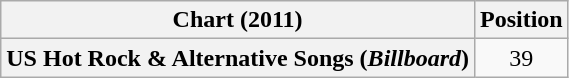<table class="wikitable plainrowheaders" style="text-align:center">
<tr>
<th scope="col">Chart (2011)</th>
<th scope="col">Position</th>
</tr>
<tr>
<th scope="row">US Hot Rock & Alternative Songs (<em>Billboard</em>)</th>
<td>39</td>
</tr>
</table>
